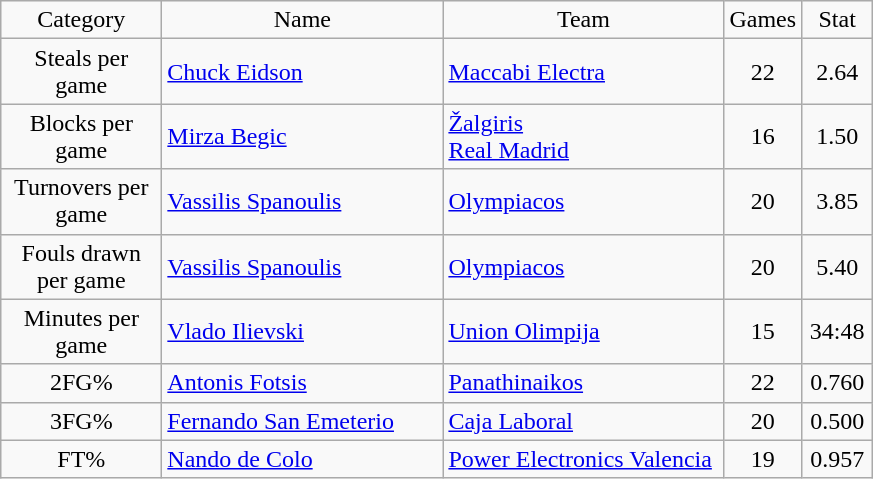<table class="wikitable sortable" style="text-align: center;">
<tr>
<td width=100>Category</td>
<td width=180>Name</td>
<td width=180>Team</td>
<td width=40>Games</td>
<td width=40>Stat</td>
</tr>
<tr>
<td>Steals per game</td>
<td align="left"> <a href='#'>Chuck Eidson</a></td>
<td align="left"> <a href='#'>Maccabi Electra</a></td>
<td>22</td>
<td>2.64</td>
</tr>
<tr>
<td>Blocks per game</td>
<td align="left"> <a href='#'>Mirza Begic</a></td>
<td align="left"> <a href='#'>Žalgiris</a> <br>  <a href='#'>Real Madrid</a></td>
<td>16</td>
<td>1.50</td>
</tr>
<tr>
<td>Turnovers per game</td>
<td align="left"> <a href='#'>Vassilis Spanoulis</a></td>
<td align="left"> <a href='#'>Olympiacos</a></td>
<td>20</td>
<td>3.85</td>
</tr>
<tr>
<td>Fouls drawn per game</td>
<td align="left"> <a href='#'>Vassilis Spanoulis</a></td>
<td align="left"> <a href='#'>Olympiacos</a></td>
<td>20</td>
<td>5.40</td>
</tr>
<tr>
<td>Minutes per game</td>
<td align="left"> <a href='#'>Vlado Ilievski</a></td>
<td align="left"> <a href='#'>Union Olimpija</a></td>
<td>15</td>
<td>34:48</td>
</tr>
<tr>
<td>2FG%</td>
<td align="left"> <a href='#'>Antonis Fotsis</a></td>
<td align="left"> <a href='#'>Panathinaikos</a></td>
<td>22</td>
<td>0.760</td>
</tr>
<tr>
<td>3FG%</td>
<td align="left"> <a href='#'>Fernando San Emeterio</a></td>
<td align="left"> <a href='#'>Caja Laboral</a></td>
<td>20</td>
<td>0.500</td>
</tr>
<tr>
<td>FT%</td>
<td align="left"> <a href='#'>Nando de Colo</a></td>
<td align="left"> <a href='#'>Power Electronics Valencia</a></td>
<td>19</td>
<td>0.957</td>
</tr>
</table>
